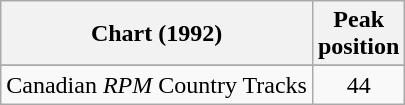<table class="wikitable sortable">
<tr>
<th align="left">Chart (1992)</th>
<th align="center">Peak<br>position</th>
</tr>
<tr>
</tr>
<tr>
<td align="left">Canadian <em>RPM</em> Country Tracks</td>
<td align="center">44</td>
</tr>
</table>
